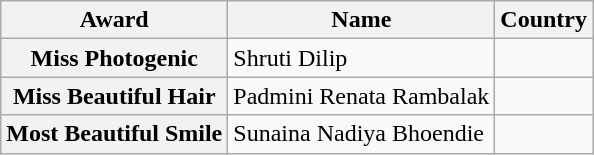<table class="wikitable">
<tr>
<th>Award</th>
<th>Name</th>
<th>Country</th>
</tr>
<tr>
<th>Miss Photogenic</th>
<td>Shruti Dilip</td>
<td></td>
</tr>
<tr>
<th>Miss Beautiful Hair</th>
<td>Padmini Renata Rambalak</td>
<td></td>
</tr>
<tr>
<th>Most Beautiful Smile</th>
<td>Sunaina Nadiya Bhoendie</td>
<td></td>
</tr>
</table>
